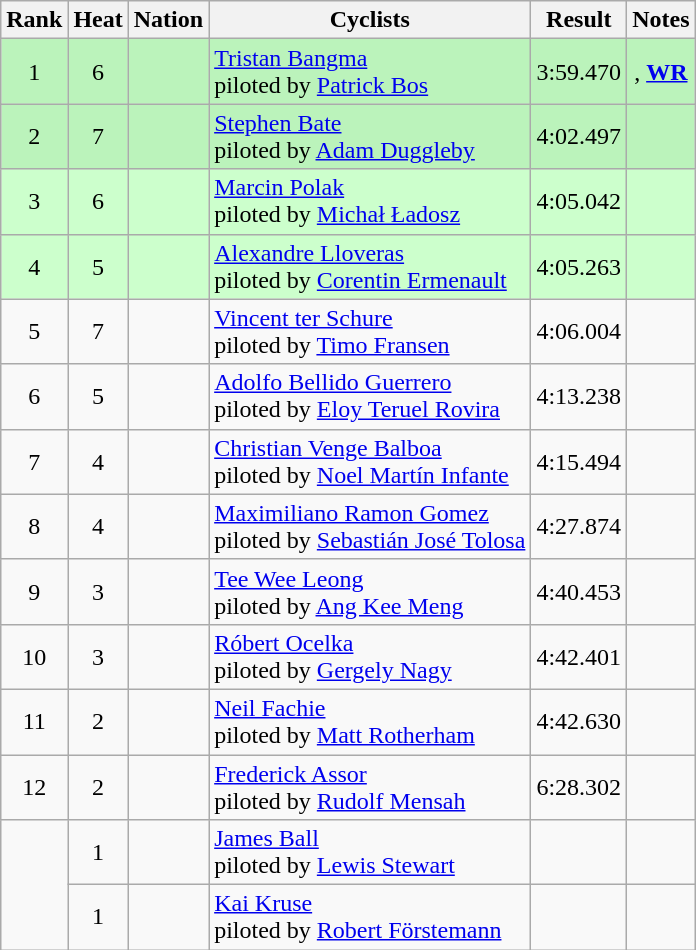<table class="wikitable sortable" style="text-align:center;">
<tr>
<th>Rank</th>
<th>Heat</th>
<th>Nation</th>
<th class="unsortable">Cyclists</th>
<th>Result</th>
<th class="unsortable">Notes</th>
</tr>
<tr bgcolor=bbf3bb>
<td>1</td>
<td>6</td>
<td align=left></td>
<td align=left><a href='#'>Tristan Bangma</a><br>piloted by <a href='#'>Patrick Bos</a></td>
<td>3:59.470</td>
<td>, <strong><a href='#'>WR</a></strong></td>
</tr>
<tr bgcolor=bbf3bb>
<td>2</td>
<td>7</td>
<td align=left></td>
<td align=left><a href='#'>Stephen Bate</a><br>piloted by <a href='#'>Adam Duggleby</a></td>
<td>4:02.497</td>
<td></td>
</tr>
<tr bgcolor=ccffcc>
<td>3</td>
<td>6</td>
<td align=left></td>
<td align=left><a href='#'>Marcin Polak</a><br>piloted by <a href='#'>Michał Ładosz</a></td>
<td>4:05.042</td>
<td></td>
</tr>
<tr bgcolor=ccffcc>
<td>4</td>
<td>5</td>
<td align=left></td>
<td align=left><a href='#'>Alexandre Lloveras</a><br>piloted by <a href='#'>Corentin Ermenault</a></td>
<td>4:05.263</td>
<td></td>
</tr>
<tr>
<td>5</td>
<td>7</td>
<td align=left></td>
<td align=left><a href='#'>Vincent ter Schure</a><br>piloted by <a href='#'>Timo Fransen</a></td>
<td>4:06.004</td>
<td></td>
</tr>
<tr>
<td>6</td>
<td>5</td>
<td align=left></td>
<td align=left><a href='#'>Adolfo Bellido Guerrero</a><br>piloted by <a href='#'>Eloy Teruel Rovira</a></td>
<td>4:13.238</td>
<td></td>
</tr>
<tr>
<td>7</td>
<td>4</td>
<td align=left></td>
<td align=left><a href='#'>Christian Venge Balboa</a><br>piloted by <a href='#'>Noel Martín Infante</a></td>
<td>4:15.494</td>
<td></td>
</tr>
<tr>
<td>8</td>
<td>4</td>
<td align=left></td>
<td align=left><a href='#'>Maximiliano Ramon Gomez</a><br>piloted by <a href='#'>Sebastián José Tolosa</a></td>
<td>4:27.874</td>
<td></td>
</tr>
<tr>
<td>9</td>
<td>3</td>
<td align=left></td>
<td align=left><a href='#'>Tee Wee Leong</a><br>piloted by <a href='#'>Ang Kee Meng</a></td>
<td>4:40.453</td>
<td></td>
</tr>
<tr>
<td>10</td>
<td>3</td>
<td align=left></td>
<td align=left><a href='#'>Róbert Ocelka</a><br>piloted by <a href='#'>Gergely Nagy</a></td>
<td>4:42.401</td>
<td></td>
</tr>
<tr>
<td>11</td>
<td>2</td>
<td align=left></td>
<td align=left><a href='#'>Neil Fachie</a><br>piloted by <a href='#'>Matt Rotherham</a></td>
<td>4:42.630</td>
<td></td>
</tr>
<tr>
<td>12</td>
<td>2</td>
<td align=left></td>
<td align=left><a href='#'>Frederick Assor</a><br>piloted by <a href='#'>Rudolf Mensah</a></td>
<td>6:28.302</td>
<td></td>
</tr>
<tr>
<td rowspan=2></td>
<td>1</td>
<td align=left></td>
<td align=left><a href='#'>James Ball</a><br>piloted by <a href='#'>Lewis Stewart</a></td>
<td></td>
<td></td>
</tr>
<tr>
<td>1</td>
<td align=left></td>
<td align=left><a href='#'>Kai Kruse</a><br>piloted by <a href='#'>Robert Förstemann</a></td>
<td></td>
<td></td>
</tr>
</table>
